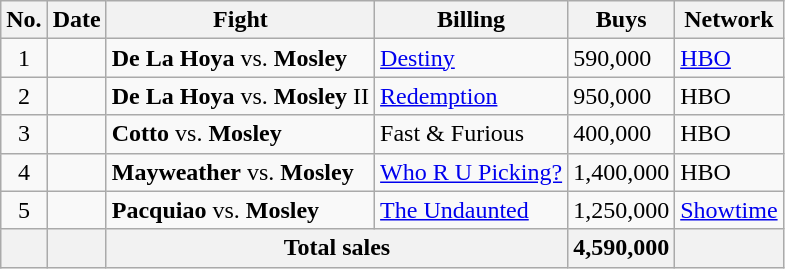<table class="wikitable">
<tr>
<th>No.</th>
<th>Date</th>
<th>Fight</th>
<th>Billing</th>
<th>Buys</th>
<th>Network</th>
</tr>
<tr>
<td align=center>1</td>
<td align=center></td>
<td><strong>De La Hoya</strong> vs. <strong>Mosley</strong></td>
<td><a href='#'>Destiny</a></td>
<td>590,000</td>
<td><a href='#'>HBO</a></td>
</tr>
<tr>
<td align=center>2</td>
<td align=center></td>
<td><strong>De La Hoya</strong> vs. <strong>Mosley</strong> II</td>
<td><a href='#'>Redemption</a></td>
<td>950,000</td>
<td>HBO</td>
</tr>
<tr>
<td align=center>3</td>
<td align=center></td>
<td><strong>Cotto</strong> vs. <strong>Mosley</strong></td>
<td>Fast & Furious</td>
<td>400,000</td>
<td>HBO</td>
</tr>
<tr>
<td align=center>4</td>
<td align=center></td>
<td><strong>Mayweather</strong> vs. <strong>Mosley</strong></td>
<td><a href='#'>Who R U Picking?</a></td>
<td>1,400,000</td>
<td>HBO</td>
</tr>
<tr>
<td align=center>5</td>
<td align=center></td>
<td><strong>Pacquiao</strong> vs. <strong>Mosley</strong></td>
<td><a href='#'>The Undaunted</a></td>
<td>1,250,000</td>
<td><a href='#'>Showtime</a></td>
</tr>
<tr>
<th></th>
<th></th>
<th colspan="2">Total sales</th>
<th>4,590,000</th>
<th></th>
</tr>
</table>
